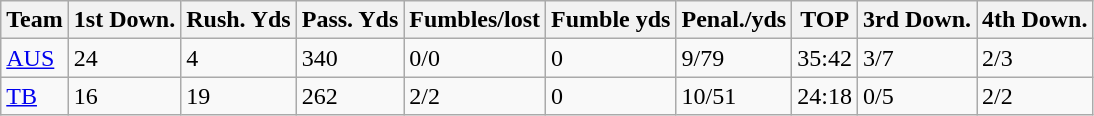<table class="wikitable sortable">
<tr>
<th>Team</th>
<th>1st Down.</th>
<th>Rush. Yds</th>
<th>Pass. Yds</th>
<th>Fumbles/lost</th>
<th>Fumble yds</th>
<th>Penal./yds</th>
<th>TOP</th>
<th>3rd Down.</th>
<th>4th Down.</th>
</tr>
<tr>
<td><a href='#'>AUS</a></td>
<td>24</td>
<td>4</td>
<td>340</td>
<td>0/0</td>
<td>0</td>
<td>9/79</td>
<td>35:42</td>
<td>3/7</td>
<td>2/3</td>
</tr>
<tr>
<td><a href='#'>TB</a></td>
<td>16</td>
<td>19</td>
<td>262</td>
<td>2/2</td>
<td>0</td>
<td>10/51</td>
<td>24:18</td>
<td>0/5</td>
<td>2/2</td>
</tr>
</table>
